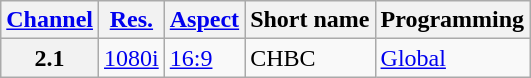<table class="wikitable">
<tr>
<th><a href='#'>Channel</a></th>
<th><a href='#'>Res.</a></th>
<th><a href='#'>Aspect</a></th>
<th>Short name</th>
<th>Programming</th>
</tr>
<tr>
<th scope = "row">2.1</th>
<td><a href='#'>1080i</a></td>
<td><a href='#'>16:9</a></td>
<td>CHBC</td>
<td><a href='#'>Global</a></td>
</tr>
</table>
